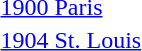<table>
<tr>
<td><a href='#'>1900 Paris</a><br></td>
<td></td>
<td></td>
<td></td>
</tr>
<tr>
<td><a href='#'>1904 St. Louis</a><br></td>
<td></td>
<td></td>
<td></td>
</tr>
</table>
